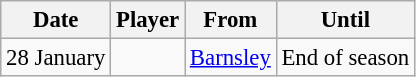<table class="wikitable sortable" style="font-size:95%">
<tr>
<th>Date</th>
<th>Player</th>
<th>From</th>
<th>Until</th>
</tr>
<tr>
<td>28 January</td>
<td> </td>
<td><a href='#'>Barnsley</a></td>
<td>End of season</td>
</tr>
</table>
